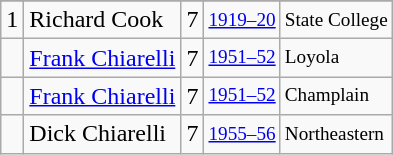<table class="wikitable">
<tr>
</tr>
<tr>
<td>1</td>
<td>Richard Cook</td>
<td>7</td>
<td style="font-size:80%;"><a href='#'>1919–20</a></td>
<td style="font-size:80%;">State College</td>
</tr>
<tr>
<td></td>
<td><a href='#'>Frank Chiarelli</a></td>
<td>7</td>
<td style="font-size:80%;"><a href='#'>1951–52</a></td>
<td style="font-size:80%;">Loyola</td>
</tr>
<tr>
<td></td>
<td><a href='#'>Frank Chiarelli</a></td>
<td>7</td>
<td style="font-size:80%;"><a href='#'>1951–52</a></td>
<td style="font-size:80%;">Champlain</td>
</tr>
<tr>
<td></td>
<td>Dick Chiarelli</td>
<td>7</td>
<td style="font-size:80%;"><a href='#'>1955–56</a></td>
<td style="font-size:80%;">Northeastern</td>
</tr>
</table>
